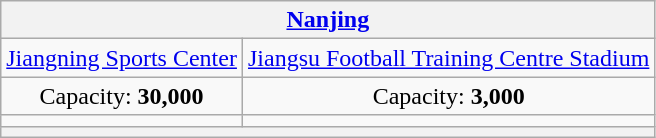<table class="wikitable" style="text-align:center">
<tr>
<th colspan=2><a href='#'>Nanjing</a></th>
</tr>
<tr>
<td><a href='#'>Jiangning Sports Center</a></td>
<td><a href='#'>Jiangsu Football Training Centre Stadium</a></td>
</tr>
<tr>
<td>Capacity: <strong>30,000</strong></td>
<td>Capacity: <strong>3,000</strong></td>
</tr>
<tr>
<td></td>
<td></td>
</tr>
<tr>
<th colspan="2" rowspan="4"></th>
</tr>
</table>
